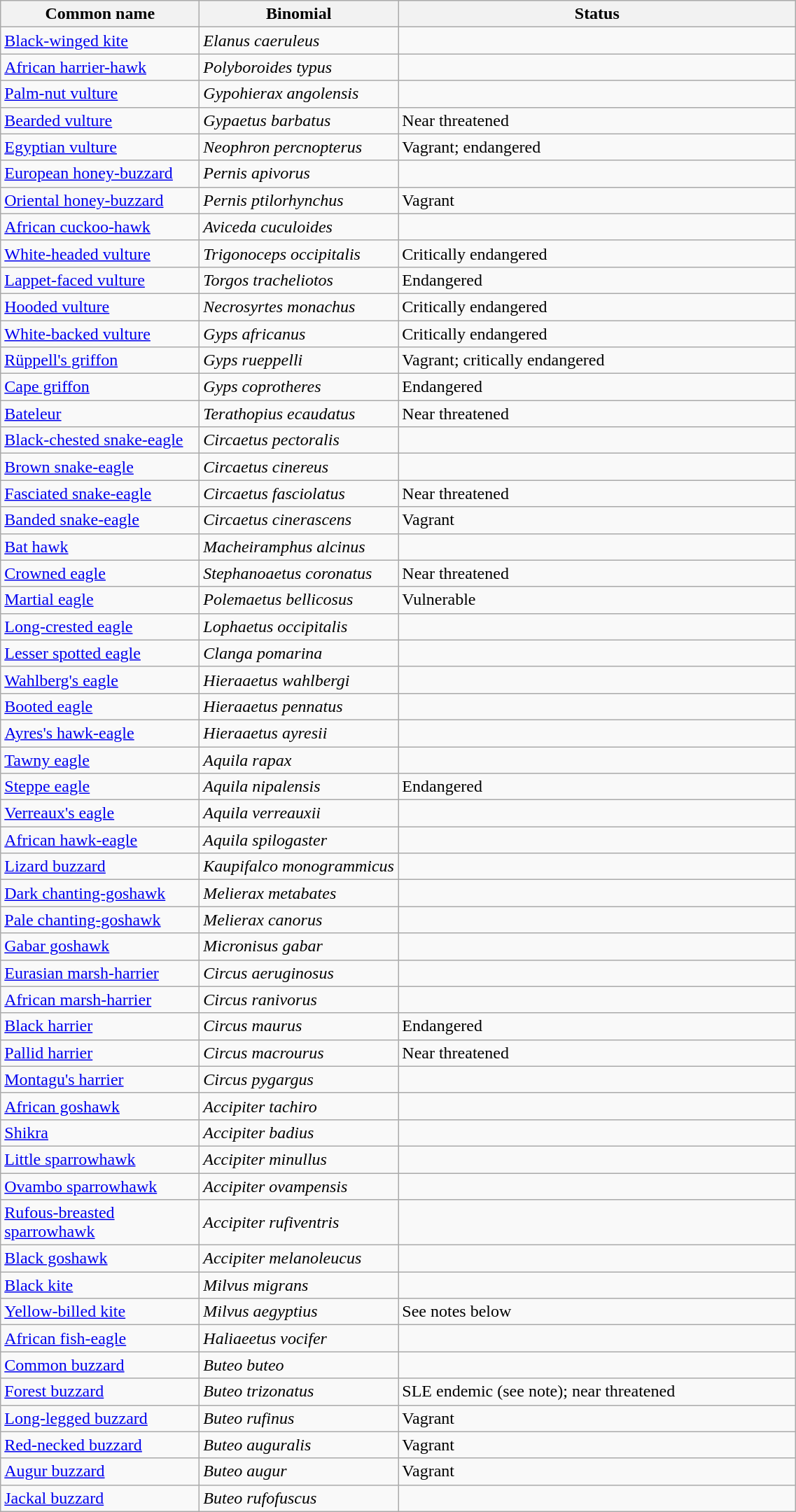<table width=60% class="wikitable">
<tr>
<th width=25%>Common name</th>
<th width=25%>Binomial</th>
<th width=50%>Status</th>
</tr>
<tr>
<td><a href='#'>Black-winged kite</a></td>
<td><em>Elanus caeruleus</em></td>
<td></td>
</tr>
<tr>
<td><a href='#'>African harrier-hawk</a></td>
<td><em>Polyboroides typus</em></td>
<td></td>
</tr>
<tr>
<td><a href='#'>Palm-nut vulture</a></td>
<td><em>Gypohierax angolensis</em></td>
<td></td>
</tr>
<tr>
<td><a href='#'>Bearded vulture</a></td>
<td><em>Gypaetus barbatus</em></td>
<td>Near threatened</td>
</tr>
<tr>
<td><a href='#'>Egyptian vulture</a></td>
<td><em>Neophron percnopterus</em></td>
<td>Vagrant; endangered</td>
</tr>
<tr>
<td><a href='#'>European honey-buzzard</a></td>
<td><em>Pernis apivorus</em></td>
<td></td>
</tr>
<tr>
<td><a href='#'>Oriental honey-buzzard</a></td>
<td><em>Pernis ptilorhynchus</em></td>
<td>Vagrant</td>
</tr>
<tr>
<td><a href='#'>African cuckoo-hawk</a></td>
<td><em>Aviceda cuculoides</em></td>
<td></td>
</tr>
<tr>
<td><a href='#'>White-headed vulture</a></td>
<td><em>Trigonoceps occipitalis</em></td>
<td>Critically endangered</td>
</tr>
<tr>
<td><a href='#'>Lappet-faced vulture</a></td>
<td><em>Torgos tracheliotos</em></td>
<td>Endangered</td>
</tr>
<tr>
<td><a href='#'>Hooded vulture</a></td>
<td><em>Necrosyrtes monachus</em></td>
<td>Critically endangered</td>
</tr>
<tr>
<td><a href='#'>White-backed vulture</a></td>
<td><em>Gyps africanus</em></td>
<td>Critically endangered</td>
</tr>
<tr>
<td><a href='#'>Rüppell's griffon</a></td>
<td><em>Gyps rueppelli</em></td>
<td>Vagrant; critically endangered</td>
</tr>
<tr>
<td><a href='#'>Cape griffon</a></td>
<td><em>Gyps coprotheres</em></td>
<td>Endangered</td>
</tr>
<tr>
<td><a href='#'>Bateleur</a></td>
<td><em>Terathopius ecaudatus</em></td>
<td>Near threatened</td>
</tr>
<tr>
<td><a href='#'>Black-chested snake-eagle</a></td>
<td><em>Circaetus pectoralis</em></td>
<td></td>
</tr>
<tr>
<td><a href='#'>Brown snake-eagle</a></td>
<td><em>Circaetus cinereus</em></td>
<td></td>
</tr>
<tr>
<td><a href='#'>Fasciated snake-eagle</a></td>
<td><em>Circaetus fasciolatus</em></td>
<td>Near threatened</td>
</tr>
<tr>
<td><a href='#'>Banded snake-eagle</a></td>
<td><em>Circaetus cinerascens</em></td>
<td>Vagrant</td>
</tr>
<tr>
<td><a href='#'>Bat hawk</a></td>
<td><em>Macheiramphus alcinus</em></td>
<td></td>
</tr>
<tr>
<td><a href='#'>Crowned eagle</a></td>
<td><em>Stephanoaetus coronatus</em></td>
<td>Near threatened</td>
</tr>
<tr>
<td><a href='#'>Martial eagle</a></td>
<td><em>Polemaetus bellicosus</em></td>
<td>Vulnerable</td>
</tr>
<tr>
<td><a href='#'>Long-crested eagle</a></td>
<td><em>Lophaetus occipitalis</em></td>
<td></td>
</tr>
<tr>
<td><a href='#'>Lesser spotted eagle</a></td>
<td><em>Clanga pomarina</em></td>
<td></td>
</tr>
<tr>
<td><a href='#'>Wahlberg's eagle</a></td>
<td><em>Hieraaetus wahlbergi</em></td>
<td></td>
</tr>
<tr>
<td><a href='#'>Booted eagle</a></td>
<td><em>Hieraaetus pennatus</em></td>
<td></td>
</tr>
<tr>
<td><a href='#'>Ayres's hawk-eagle</a></td>
<td><em>Hieraaetus ayresii</em></td>
<td></td>
</tr>
<tr>
<td><a href='#'>Tawny eagle</a></td>
<td><em>Aquila rapax</em></td>
<td></td>
</tr>
<tr>
<td><a href='#'>Steppe eagle</a></td>
<td><em>Aquila nipalensis</em></td>
<td>Endangered</td>
</tr>
<tr>
<td><a href='#'>Verreaux's eagle</a></td>
<td><em>Aquila verreauxii</em></td>
<td></td>
</tr>
<tr>
<td><a href='#'>African hawk-eagle</a></td>
<td><em>Aquila spilogaster</em></td>
<td></td>
</tr>
<tr>
<td><a href='#'>Lizard buzzard</a></td>
<td><em>Kaupifalco monogrammicus</em></td>
<td></td>
</tr>
<tr>
<td><a href='#'>Dark chanting-goshawk</a></td>
<td><em>Melierax metabates</em></td>
<td></td>
</tr>
<tr>
<td><a href='#'>Pale chanting-goshawk</a></td>
<td><em>Melierax canorus</em></td>
<td></td>
</tr>
<tr>
<td><a href='#'>Gabar goshawk</a></td>
<td><em>Micronisus gabar</em></td>
<td></td>
</tr>
<tr>
<td><a href='#'>Eurasian marsh-harrier</a></td>
<td><em>Circus aeruginosus</em></td>
<td></td>
</tr>
<tr>
<td><a href='#'>African marsh-harrier</a></td>
<td><em>Circus ranivorus</em></td>
<td></td>
</tr>
<tr>
<td><a href='#'>Black harrier</a></td>
<td><em>Circus maurus</em></td>
<td>Endangered</td>
</tr>
<tr>
<td><a href='#'>Pallid harrier</a></td>
<td><em>Circus macrourus</em></td>
<td>Near threatened</td>
</tr>
<tr>
<td><a href='#'>Montagu's harrier</a></td>
<td><em>Circus pygargus</em></td>
<td></td>
</tr>
<tr>
<td><a href='#'>African goshawk</a></td>
<td><em>Accipiter tachiro</em></td>
<td></td>
</tr>
<tr>
<td><a href='#'>Shikra</a></td>
<td><em>Accipiter badius</em></td>
<td></td>
</tr>
<tr>
<td><a href='#'>Little sparrowhawk</a></td>
<td><em>Accipiter minullus</em></td>
<td></td>
</tr>
<tr>
<td><a href='#'>Ovambo sparrowhawk</a></td>
<td><em>Accipiter ovampensis</em></td>
<td></td>
</tr>
<tr>
<td><a href='#'>Rufous-breasted sparrowhawk</a></td>
<td><em>Accipiter rufiventris</em></td>
<td></td>
</tr>
<tr>
<td><a href='#'>Black goshawk</a></td>
<td><em>Accipiter melanoleucus</em></td>
<td></td>
</tr>
<tr>
<td><a href='#'>Black kite</a></td>
<td><em>Milvus migrans</em></td>
<td></td>
</tr>
<tr>
<td><a href='#'>Yellow-billed kite</a></td>
<td><em>Milvus aegyptius</em></td>
<td>See notes below</td>
</tr>
<tr>
<td><a href='#'>African fish-eagle</a></td>
<td><em>Haliaeetus vocifer</em></td>
<td></td>
</tr>
<tr>
<td><a href='#'>Common buzzard</a></td>
<td><em>Buteo buteo</em></td>
<td></td>
</tr>
<tr>
<td><a href='#'>Forest buzzard</a></td>
<td><em>Buteo trizonatus</em></td>
<td>SLE endemic (see note); near threatened</td>
</tr>
<tr>
<td><a href='#'>Long-legged buzzard</a></td>
<td><em>Buteo rufinus</em></td>
<td>Vagrant</td>
</tr>
<tr>
<td><a href='#'>Red-necked buzzard</a></td>
<td><em>Buteo auguralis</em></td>
<td>Vagrant</td>
</tr>
<tr>
<td><a href='#'>Augur buzzard</a></td>
<td><em>Buteo augur</em></td>
<td>Vagrant</td>
</tr>
<tr>
<td><a href='#'>Jackal buzzard</a></td>
<td><em>Buteo rufofuscus</em></td>
<td></td>
</tr>
</table>
